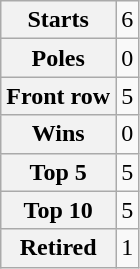<table class="wikitable" style="text-align:center">
<tr>
<th>Starts</th>
<td>6</td>
</tr>
<tr>
<th>Poles</th>
<td>0</td>
</tr>
<tr>
<th>Front row</th>
<td>5</td>
</tr>
<tr>
<th>Wins</th>
<td>0</td>
</tr>
<tr>
<th>Top 5</th>
<td>5</td>
</tr>
<tr>
<th>Top 10</th>
<td>5</td>
</tr>
<tr>
<th>Retired</th>
<td>1</td>
</tr>
</table>
